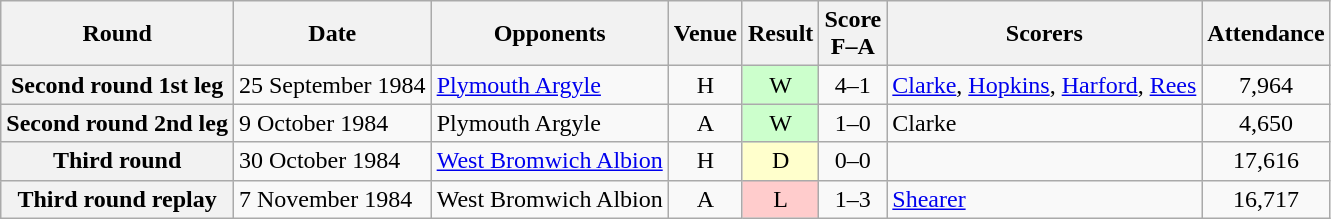<table class="wikitable plainrowheaders" style="text-align:center">
<tr>
<th scope="col">Round</th>
<th scope="col">Date</th>
<th scope="col">Opponents</th>
<th scope="col">Venue</th>
<th scope="col">Result</th>
<th scope="col">Score<br>F–A</th>
<th scope="col">Scorers</th>
<th scope="col">Attendance</th>
</tr>
<tr>
<th scope="row">Second round 1st leg</th>
<td align="left">25 September 1984</td>
<td align="left"><a href='#'>Plymouth Argyle</a></td>
<td>H</td>
<td style="background:#cfc">W</td>
<td>4–1</td>
<td align="left"><a href='#'>Clarke</a>, <a href='#'>Hopkins</a>, <a href='#'>Harford</a>, <a href='#'>Rees</a></td>
<td>7,964</td>
</tr>
<tr>
<th scope="row">Second round 2nd leg</th>
<td align="left">9 October 1984</td>
<td align="left">Plymouth Argyle</td>
<td>A</td>
<td style="background:#cfc">W</td>
<td>1–0</td>
<td align="left">Clarke</td>
<td>4,650</td>
</tr>
<tr>
<th scope="row">Third round</th>
<td align="left">30 October 1984</td>
<td align="left"><a href='#'>West Bromwich Albion</a></td>
<td>H</td>
<td style="background:#ffc">D</td>
<td>0–0</td>
<td></td>
<td>17,616</td>
</tr>
<tr>
<th scope="row">Third round replay</th>
<td align="left">7 November 1984</td>
<td align="left">West Bromwich Albion</td>
<td>A</td>
<td style="background:#fcc">L</td>
<td>1–3</td>
<td align="left"><a href='#'>Shearer</a></td>
<td>16,717</td>
</tr>
</table>
